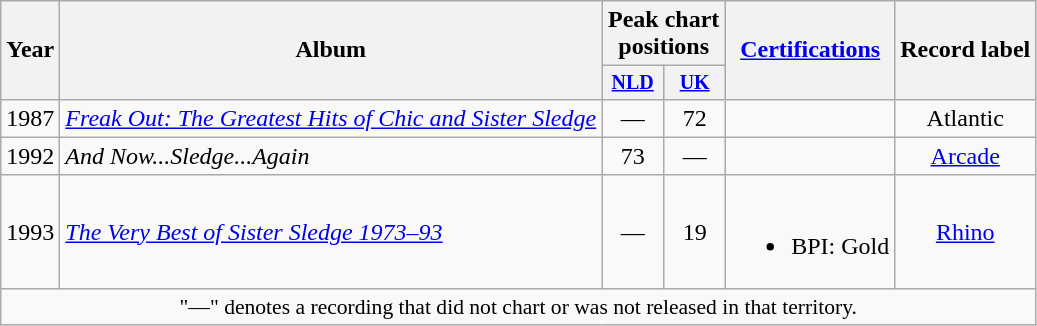<table class="wikitable" style="text-align:center;">
<tr>
<th rowspan="2">Year</th>
<th rowspan="2">Album</th>
<th colspan="2">Peak chart positions</th>
<th rowspan="2"><a href='#'>Certifications</a></th>
<th rowspan="2">Record label</th>
</tr>
<tr style="font-size:smaller;">
<th width="35"><a href='#'>NLD</a><br></th>
<th width="35"><a href='#'>UK</a><br></th>
</tr>
<tr>
<td rowspan="1">1987</td>
<td align="left"><em><a href='#'>Freak Out: The Greatest Hits of Chic and Sister Sledge</a></em></td>
<td>—</td>
<td>72</td>
<td align=left></td>
<td rowspan="1">Atlantic</td>
</tr>
<tr>
<td rowspan="1">1992</td>
<td align="left"><em>And Now...Sledge...Again</em></td>
<td>73</td>
<td>—</td>
<td align=left></td>
<td rowspan="1"><a href='#'>Arcade</a></td>
</tr>
<tr>
<td rowspan="1">1993</td>
<td align="left"><em><a href='#'>The Very Best of Sister Sledge 1973–93</a></em></td>
<td>—</td>
<td>19</td>
<td align=left><br><ul><li>BPI: Gold</li></ul></td>
<td rowspan="1"><a href='#'>Rhino</a></td>
</tr>
<tr>
<td colspan="15" style="font-size:90%">"—" denotes a recording that did not chart or was not released in that territory.</td>
</tr>
</table>
